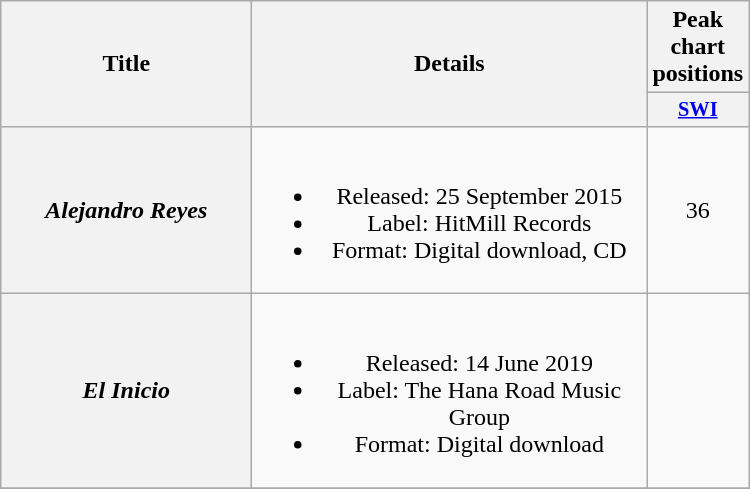<table class="wikitable plainrowheaders" style="text-align:center;">
<tr>
<th scope="col" rowspan="2" style="width:10em;">Title</th>
<th scope="col" rowspan="2" style="width:16em;">Details</th>
<th scope="col" colspan="1">Peak chart positions</th>
</tr>
<tr>
<th scope="col" style="width:3em;font-size:85%;"><a href='#'>SWI</a><br></th>
</tr>
<tr>
<th scope="row"><em>Alejandro Reyes</em></th>
<td><br><ul><li>Released: 25 September 2015</li><li>Label: HitMill Records</li><li>Format: Digital download, CD</li></ul></td>
<td>36</td>
</tr>
<tr>
<th scope="row"><em>El Inicio</em></th>
<td><br><ul><li>Released: 14 June 2019</li><li>Label: The Hana Road Music Group</li><li>Format: Digital download</li></ul></td>
<td></td>
</tr>
<tr>
</tr>
</table>
